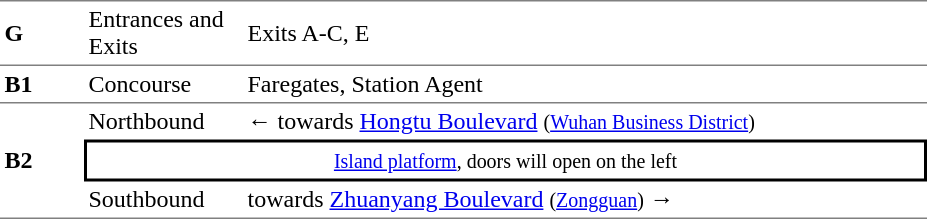<table table border=0 cellspacing=0 cellpadding=3>
<tr>
<td style="border-top:solid 1px gray;border-bottom:solid 1px gray;" width=50><strong>G</strong></td>
<td style="border-top:solid 1px gray;border-bottom:solid 1px gray;" width=100>Entrances and Exits</td>
<td style="border-top:solid 1px gray;border-bottom:solid 1px gray;" width=450>Exits A-C, E</td>
</tr>
<tr>
<td style="border-top:solid 0px gray;border-bottom:solid 1px gray;" width=50><strong>B1</strong></td>
<td style="border-top:solid 0px gray;border-bottom:solid 1px gray;" width=100>Concourse</td>
<td style="border-top:solid 0px gray;border-bottom:solid 1px gray;" width=450>Faregates, Station Agent</td>
</tr>
<tr>
<td style="border-bottom:solid 1px gray;" rowspan=3><strong>B2</strong></td>
<td>Northbound</td>
<td>←  towards <a href='#'>Hongtu Boulevard</a> <small>(<a href='#'>Wuhan Business District</a>)</small></td>
</tr>
<tr>
<td style="border-right:solid 2px black;border-left:solid 2px black;border-top:solid 2px black;border-bottom:solid 2px black;text-align:center;" colspan=2><small><a href='#'>Island platform</a>, doors will open on the left</small></td>
</tr>
<tr>
<td style="border-bottom:solid 1px gray;">Southbound</td>
<td style="border-bottom:solid 1px gray;"> towards <a href='#'>Zhuanyang Boulevard</a> <small>(<a href='#'>Zongguan</a>)</small> →</td>
</tr>
</table>
